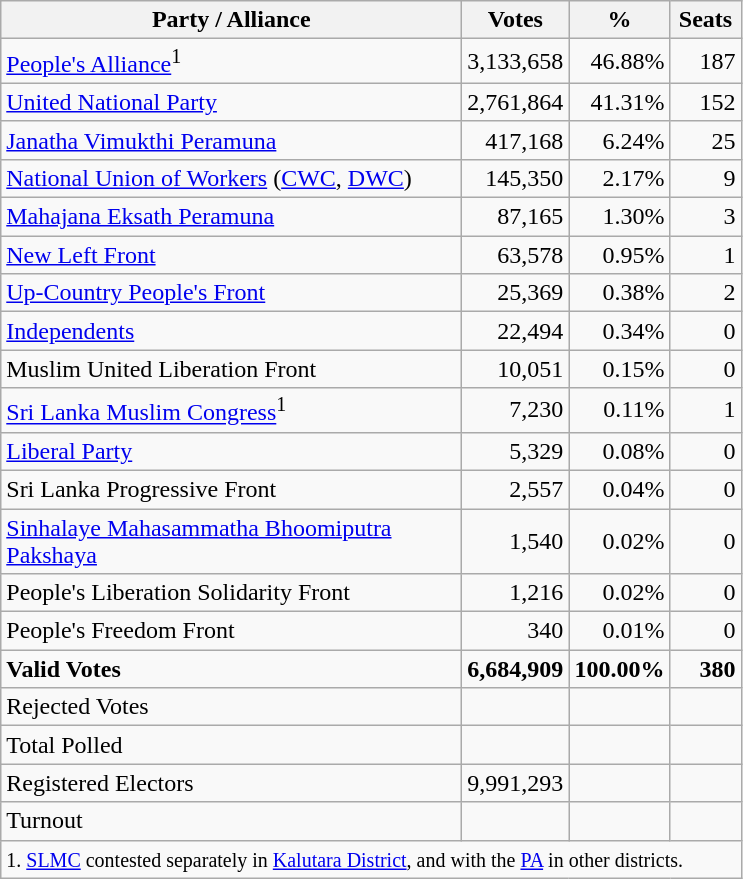<table class="wikitable" border="1" style="text-align:right;">
<tr>
<th width="300">Party / Alliance</th>
<th width="60">Votes</th>
<th width="50">%</th>
<th width="40">Seats</th>
</tr>
<tr>
<td align=left><a href='#'>People's Alliance</a><sup>1</sup></td>
<td>3,133,658</td>
<td>46.88%</td>
<td>187</td>
</tr>
<tr>
<td align=left><a href='#'>United National Party</a></td>
<td>2,761,864</td>
<td>41.31%</td>
<td>152</td>
</tr>
<tr>
<td align=left><a href='#'>Janatha Vimukthi Peramuna</a></td>
<td>417,168</td>
<td>6.24%</td>
<td>25</td>
</tr>
<tr>
<td align=left><a href='#'>National Union of Workers</a> (<a href='#'>CWC</a>, <a href='#'>DWC</a>)</td>
<td>145,350</td>
<td>2.17%</td>
<td>9</td>
</tr>
<tr>
<td align=left><a href='#'>Mahajana Eksath Peramuna</a></td>
<td>87,165</td>
<td>1.30%</td>
<td>3</td>
</tr>
<tr>
<td align=left><a href='#'>New Left Front</a></td>
<td>63,578</td>
<td>0.95%</td>
<td>1</td>
</tr>
<tr>
<td align=left><a href='#'>Up-Country People's Front</a></td>
<td>25,369</td>
<td>0.38%</td>
<td>2</td>
</tr>
<tr>
<td align=left><a href='#'>Independents</a></td>
<td>22,494</td>
<td>0.34%</td>
<td>0</td>
</tr>
<tr>
<td align=left>Muslim United Liberation Front</td>
<td>10,051</td>
<td>0.15%</td>
<td>0</td>
</tr>
<tr>
<td align=left><a href='#'>Sri Lanka Muslim Congress</a><sup>1</sup></td>
<td>7,230</td>
<td>0.11%</td>
<td>1</td>
</tr>
<tr>
<td align=left><a href='#'>Liberal Party</a></td>
<td>5,329</td>
<td>0.08%</td>
<td>0</td>
</tr>
<tr>
<td align=left>Sri Lanka Progressive Front</td>
<td>2,557</td>
<td>0.04%</td>
<td>0</td>
</tr>
<tr>
<td align=left><a href='#'>Sinhalaye Mahasammatha Bhoomiputra Pakshaya</a></td>
<td>1,540</td>
<td>0.02%</td>
<td>0</td>
</tr>
<tr>
<td align=left>People's Liberation Solidarity Front</td>
<td>1,216</td>
<td>0.02%</td>
<td>0</td>
</tr>
<tr>
<td align=left>People's Freedom Front</td>
<td>340</td>
<td>0.01%</td>
<td>0</td>
</tr>
<tr>
<td align=left><strong>Valid Votes</strong></td>
<td><strong>6,684,909</strong></td>
<td><strong>100.00%</strong></td>
<td><strong>380</strong></td>
</tr>
<tr>
<td align=left>Rejected Votes</td>
<td></td>
<td></td>
<td></td>
</tr>
<tr>
<td align=left>Total Polled</td>
<td></td>
<td></td>
<td></td>
</tr>
<tr>
<td align=left>Registered Electors</td>
<td>9,991,293</td>
<td></td>
<td></td>
</tr>
<tr>
<td align=left>Turnout</td>
<td></td>
<td></td>
<td></td>
</tr>
<tr>
<td align=left colspan=4><small>1. <a href='#'>SLMC</a> contested separately in <a href='#'>Kalutara District</a>, and with the <a href='#'>PA</a> in other districts.</small></td>
</tr>
</table>
